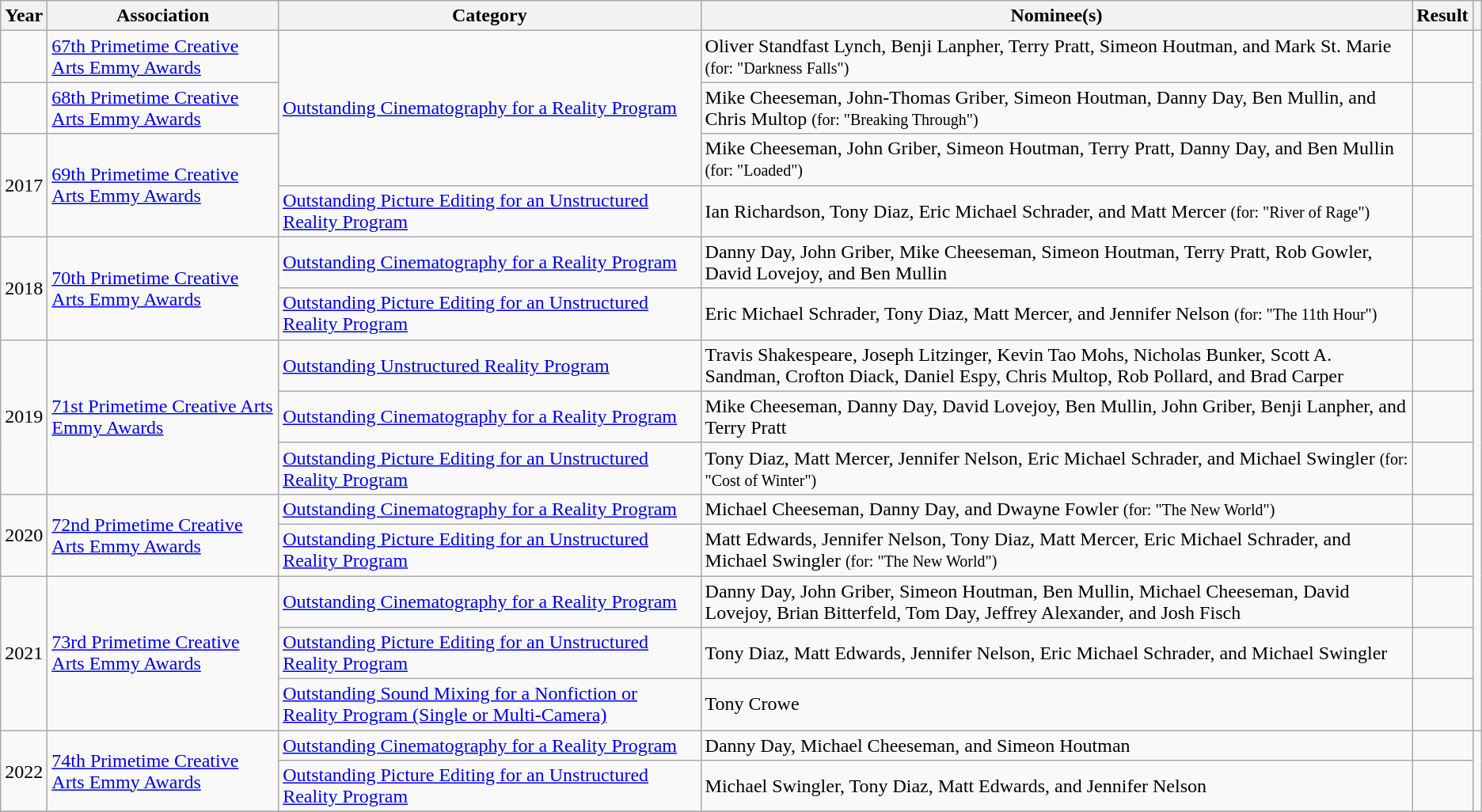<table class="wikitable sortable">
<tr>
<th>Year</th>
<th>Association</th>
<th>Category</th>
<th>Nominee(s)</th>
<th>Result</th>
<th></th>
</tr>
<tr>
<td></td>
<td><a href='#'>67th Primetime Creative Arts Emmy Awards</a></td>
<td rowspan=3><a href='#'>Outstanding Cinematography for a Reality Program</a></td>
<td>Oliver Standfast Lynch, Benji Lanpher, Terry Pratt, Simeon Houtman, and Mark St. Marie <small>(for: "Darkness Falls")</small></td>
<td></td>
<td rowspan=14 align="center"></td>
</tr>
<tr>
<td></td>
<td><a href='#'>68th Primetime Creative Arts Emmy Awards</a></td>
<td>Mike Cheeseman, John-Thomas Griber, Simeon Houtman, Danny Day, Ben Mullin, and Chris Multop <small>(for: "Breaking Through")</small></td>
<td></td>
</tr>
<tr>
<td rowspan=2 style="text-align:center;">2017</td>
<td rowspan=2><a href='#'>69th Primetime Creative Arts Emmy Awards</a></td>
<td>Mike Cheeseman, John Griber, Simeon Houtman, Terry Pratt, Danny Day, and Ben Mullin <small>(for: "Loaded")</small></td>
<td></td>
</tr>
<tr>
<td><a href='#'>Outstanding Picture Editing for an Unstructured Reality Program</a></td>
<td>Ian Richardson, Tony Diaz, Eric Michael Schrader, and Matt Mercer <small>(for: "River of Rage")</small></td>
<td></td>
</tr>
<tr>
<td rowspan=2 style="text-align:center;">2018</td>
<td rowspan=2><a href='#'>70th Primetime Creative Arts Emmy Awards</a></td>
<td><a href='#'>Outstanding Cinematography for a Reality Program</a></td>
<td>Danny Day, John Griber, Mike Cheeseman, Simeon Houtman, Terry Pratt, Rob Gowler, David Lovejoy, and Ben Mullin</td>
<td></td>
</tr>
<tr>
<td><a href='#'>Outstanding Picture Editing for an Unstructured Reality Program</a></td>
<td>Eric Michael Schrader, Tony Diaz, Matt Mercer, and Jennifer Nelson <small>(for: "The 11th Hour")</small></td>
<td></td>
</tr>
<tr>
<td rowspan=3 style="text-align:center;">2019</td>
<td rowspan=3><a href='#'>71st Primetime Creative Arts Emmy Awards</a></td>
<td><a href='#'>Outstanding Unstructured Reality Program</a></td>
<td>Travis Shakespeare, Joseph Litzinger, Kevin Tao Mohs, Nicholas Bunker, Scott A. Sandman, Crofton Diack, Daniel Espy, Chris Multop, Rob Pollard, and Brad Carper</td>
<td></td>
</tr>
<tr>
<td><a href='#'>Outstanding Cinematography for a Reality Program</a></td>
<td>Mike Cheeseman, Danny Day, David Lovejoy, Ben Mullin, John Griber, Benji Lanpher, and Terry Pratt</td>
<td></td>
</tr>
<tr>
<td><a href='#'>Outstanding Picture Editing for an Unstructured Reality Program</a></td>
<td>Tony Diaz, Matt Mercer, Jennifer Nelson, Eric Michael Schrader, and Michael Swingler <small>(for: "Cost of Winter")</small></td>
<td></td>
</tr>
<tr>
<td rowspan=2 style="text-align:center;">2020</td>
<td rowspan=2><a href='#'>72nd Primetime Creative Arts Emmy Awards</a></td>
<td><a href='#'>Outstanding Cinematography for a Reality Program</a></td>
<td>Michael Cheeseman, Danny Day, and Dwayne Fowler <small>(for: "The New World")</small></td>
<td></td>
</tr>
<tr>
<td><a href='#'>Outstanding Picture Editing for an Unstructured Reality Program</a></td>
<td>Matt Edwards, Jennifer Nelson, Tony Diaz, Matt Mercer, Eric Michael Schrader, and Michael Swingler <small>(for: "The New World")</small></td>
<td></td>
</tr>
<tr>
<td rowspan="3" style="text-align:center;">2021</td>
<td rowspan="3"><a href='#'>73rd Primetime Creative Arts Emmy Awards</a></td>
<td><a href='#'>Outstanding Cinematography for a Reality Program</a></td>
<td>Danny Day, John Griber, Simeon Houtman, Ben Mullin, Michael Cheeseman, David Lovejoy, Brian Bitterfeld, Tom Day, Jeffrey Alexander, and Josh Fisch</td>
<td></td>
</tr>
<tr>
<td><a href='#'>Outstanding Picture Editing for an Unstructured Reality Program</a></td>
<td>Tony Diaz, Matt Edwards, Jennifer Nelson, Eric Michael Schrader, and Michael Swingler </td>
<td></td>
</tr>
<tr>
<td><a href='#'>Outstanding Sound Mixing for a Nonfiction or Reality Program (Single or Multi-Camera)</a></td>
<td>Tony Crowe </td>
<td></td>
</tr>
<tr>
<td rowspan="2" style="text-align:center;">2022</td>
<td rowspan="2"><a href='#'>74th Primetime Creative Arts Emmy Awards</a></td>
<td><a href='#'>Outstanding Cinematography for a Reality Program</a></td>
<td>Danny Day, Michael Cheeseman, and Simeon Houtman </td>
<td></td>
<td align="center" rowspan="2"></td>
</tr>
<tr>
<td><a href='#'>Outstanding Picture Editing for an Unstructured Reality Program</a></td>
<td>Michael Swingler, Tony Diaz, Matt Edwards, and Jennifer Nelson </td>
<td></td>
</tr>
<tr>
</tr>
</table>
